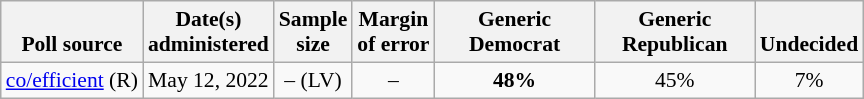<table class="wikitable" style="font-size:90%;text-align:center;">
<tr valign=bottom>
<th>Poll source</th>
<th>Date(s)<br>administered</th>
<th>Sample<br>size</th>
<th>Margin<br>of error</th>
<th style="width:100px;">Generic<br>Democrat</th>
<th style="width:100px;">Generic<br>Republican</th>
<th>Undecided</th>
</tr>
<tr>
<td style="text-align:left;"><a href='#'>co/efficient</a> (R)</td>
<td>May 12, 2022</td>
<td>– (LV)</td>
<td>–</td>
<td><strong>48%</strong></td>
<td>45%</td>
<td>7%</td>
</tr>
</table>
